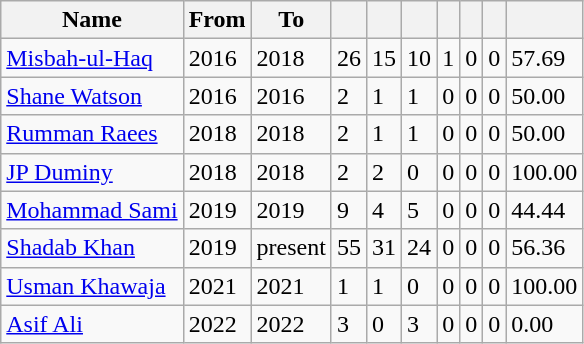<table class="wikitable">
<tr>
<th>Name</th>
<th>From</th>
<th>To</th>
<th></th>
<th></th>
<th></th>
<th></th>
<th></th>
<th></th>
<th></th>
</tr>
<tr>
<td><a href='#'>Misbah-ul-Haq</a></td>
<td>2016</td>
<td>2018</td>
<td>26</td>
<td>15</td>
<td>10</td>
<td>1</td>
<td>0</td>
<td>0</td>
<td>57.69</td>
</tr>
<tr>
<td><a href='#'>Shane Watson</a></td>
<td>2016</td>
<td>2016</td>
<td>2</td>
<td>1</td>
<td>1</td>
<td>0</td>
<td>0</td>
<td>0</td>
<td>50.00</td>
</tr>
<tr>
<td><a href='#'>Rumman Raees</a></td>
<td>2018</td>
<td>2018</td>
<td>2</td>
<td>1</td>
<td>1</td>
<td>0</td>
<td>0</td>
<td>0</td>
<td>50.00</td>
</tr>
<tr>
<td><a href='#'>JP Duminy</a></td>
<td>2018</td>
<td>2018</td>
<td>2</td>
<td>2</td>
<td>0</td>
<td>0</td>
<td>0</td>
<td>0</td>
<td>100.00</td>
</tr>
<tr>
<td><a href='#'>Mohammad Sami</a></td>
<td>2019</td>
<td>2019</td>
<td>9</td>
<td>4</td>
<td>5</td>
<td>0</td>
<td>0</td>
<td>0</td>
<td>44.44</td>
</tr>
<tr>
<td><a href='#'>Shadab Khan</a></td>
<td>2019</td>
<td>present</td>
<td>55</td>
<td>31</td>
<td>24</td>
<td>0</td>
<td>0</td>
<td>0</td>
<td>56.36</td>
</tr>
<tr>
<td><a href='#'>Usman Khawaja</a></td>
<td>2021</td>
<td>2021</td>
<td>1</td>
<td>1</td>
<td>0</td>
<td>0</td>
<td>0</td>
<td>0</td>
<td>100.00</td>
</tr>
<tr>
<td><a href='#'>Asif Ali</a></td>
<td>2022</td>
<td>2022</td>
<td>3</td>
<td>0</td>
<td>3</td>
<td>0</td>
<td>0</td>
<td>0</td>
<td>0.00</td>
</tr>
</table>
